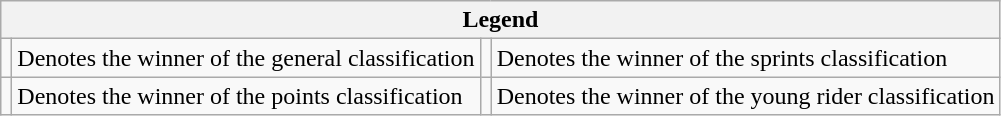<table class="wikitable">
<tr>
<th colspan="4">Legend</th>
</tr>
<tr>
<td></td>
<td>Denotes the winner of the general classification</td>
<td></td>
<td>Denotes the winner of the sprints classification</td>
</tr>
<tr>
<td></td>
<td>Denotes the winner of the points classification</td>
<td></td>
<td>Denotes the winner of the young rider classification</td>
</tr>
</table>
